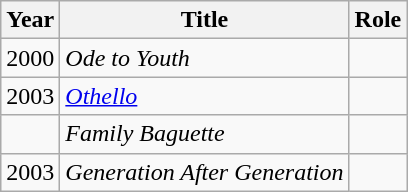<table class="wikitable sortable">
<tr>
<th>Year</th>
<th>Title</th>
<th>Role</th>
</tr>
<tr>
<td>2000</td>
<td><em>Ode to Youth</em> </td>
<td></td>
</tr>
<tr>
<td>2003</td>
<td><em><a href='#'>Othello</a></em></td>
<td></td>
</tr>
<tr>
<td></td>
<td><em>Family Baguette</em> </td>
<td></td>
</tr>
<tr>
<td>2003</td>
<td><em>Generation After Generation</em> </td>
<td></td>
</tr>
</table>
